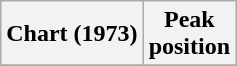<table class="wikitable sortable">
<tr>
<th>Chart (1973)</th>
<th>Peak<br>position</th>
</tr>
<tr>
</tr>
</table>
